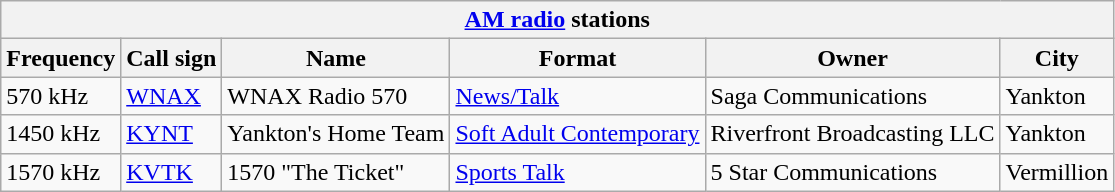<table class="wikitable">
<tr>
<th align="center" colspan="6"><strong><a href='#'>AM radio</a> stations</strong></th>
</tr>
<tr>
<th>Frequency</th>
<th>Call sign</th>
<th>Name</th>
<th>Format</th>
<th>Owner</th>
<th>City</th>
</tr>
<tr>
<td>570 kHz</td>
<td><a href='#'>WNAX</a></td>
<td>WNAX Radio 570</td>
<td><a href='#'>News/Talk</a></td>
<td>Saga Communications</td>
<td>Yankton</td>
</tr>
<tr>
<td>1450 kHz</td>
<td><a href='#'>KYNT</a></td>
<td>Yankton's Home Team</td>
<td><a href='#'>Soft Adult Contemporary</a></td>
<td>Riverfront Broadcasting LLC</td>
<td>Yankton</td>
</tr>
<tr>
<td>1570 kHz</td>
<td><a href='#'>KVTK</a></td>
<td>1570 "The Ticket"</td>
<td><a href='#'>Sports Talk</a></td>
<td>5 Star Communications</td>
<td>Vermillion</td>
</tr>
</table>
